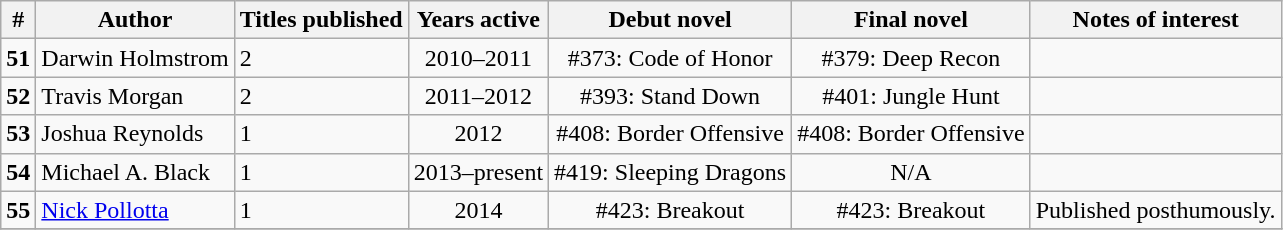<table class="wikitable plainrowheaders sortable" style="margin-right: 0;">
<tr>
<th scope="col">#</th>
<th scope="col">Author</th>
<th scope="col">Titles published</th>
<th scope="col">Years active</th>
<th scope="col">Debut novel</th>
<th scope="col">Final novel</th>
<th scope="col">Notes of interest</th>
</tr>
<tr>
<td scope="row" style="text-align:center;"><strong>51</strong></td>
<td>Darwin Holmstrom</td>
<td>2</td>
<td style="text-align:center;">2010–2011</td>
<td style="text-align:center;">#373: Code of Honor</td>
<td style="text-align:center;">#379: Deep Recon</td>
<td style="text-align:center;"></td>
</tr>
<tr>
<td scope="row" style="text-align:center;"><strong>52</strong></td>
<td>Travis Morgan</td>
<td>2</td>
<td style="text-align:center;">2011–2012</td>
<td style="text-align:center;">#393: Stand Down</td>
<td style="text-align:center;">#401: Jungle Hunt</td>
<td style="text-align:center;"></td>
</tr>
<tr>
<td scope="row" style="text-align:center;"><strong>53</strong></td>
<td>Joshua Reynolds</td>
<td>1</td>
<td style="text-align:center;">2012</td>
<td style="text-align:center;">#408: Border Offensive</td>
<td style="text-align:center;">#408: Border Offensive</td>
<td style="text-align:center;"></td>
</tr>
<tr>
<td scope="row" style="text-align:center;"><strong>54</strong></td>
<td>Michael A. Black</td>
<td>1 </td>
<td style="text-align:center;">2013–present</td>
<td style="text-align:center;">#419: Sleeping Dragons</td>
<td style="text-align:center;">N/A</td>
<td style="text-align:center;"></td>
</tr>
<tr>
<td scope="row" style="text-align:center;"><strong>55</strong></td>
<td><a href='#'>Nick Pollotta</a></td>
<td>1</td>
<td style="text-align:center;">2014</td>
<td style="text-align:center;">#423: Breakout</td>
<td style="text-align:center;">#423: Breakout</td>
<td style="text-align:center;">Published posthumously.</td>
</tr>
<tr>
</tr>
</table>
